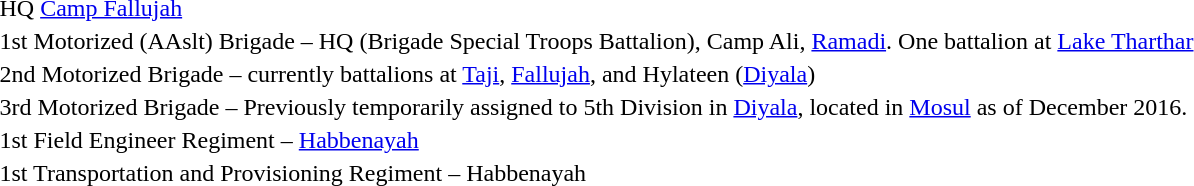<table style="vertical-align:top">
<tr>
<td style="vertical-align:top;line-height: 5px"></td>
<td>HQ <a href='#'>Camp Fallujah</a></td>
</tr>
<tr>
<td style="vertical-align:top;line-height: 5px"></td>
<td>1st Motorized (AAslt) Brigade – HQ (Brigade Special Troops Battalion), Camp Ali, <a href='#'>Ramadi</a>. One battalion at <a href='#'>Lake Tharthar</a></td>
</tr>
<tr>
<td style="vertical-align:top;line-height: 5px"></td>
<td>2nd Motorized Brigade – currently battalions at <a href='#'>Taji</a>, <a href='#'>Fallujah</a>, and Hylateen (<a href='#'>Diyala</a>)</td>
</tr>
<tr>
<td style="vertical-align:top;line-height: 5px"></td>
<td>3rd Motorized Brigade – Previously temporarily assigned to 5th Division in <a href='#'>Diyala</a>, located in <a href='#'>Mosul</a> as of December 2016.</td>
</tr>
<tr>
<td style="vertical-align:top;line-height: 5px"></td>
<td>1st Field Engineer Regiment – <a href='#'>Habbenayah</a></td>
</tr>
<tr>
<td style="vertical-align:top;line-height: 5px"></td>
<td>1st Transportation and Provisioning Regiment – Habbenayah</td>
</tr>
</table>
